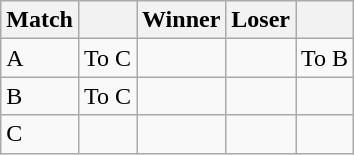<table class=wikitable>
<tr>
<th>Match</th>
<th></th>
<th>Winner</th>
<th>Loser</th>
<th></th>
</tr>
<tr>
<td>A</td>
<td>To C</td>
<td></td>
<td></td>
<td>To B</td>
</tr>
<tr>
<td>B</td>
<td>To C</td>
<td></td>
<td></td>
<td></td>
</tr>
<tr>
<td>C</td>
<td></td>
<td></td>
<td></td>
<td></td>
</tr>
</table>
